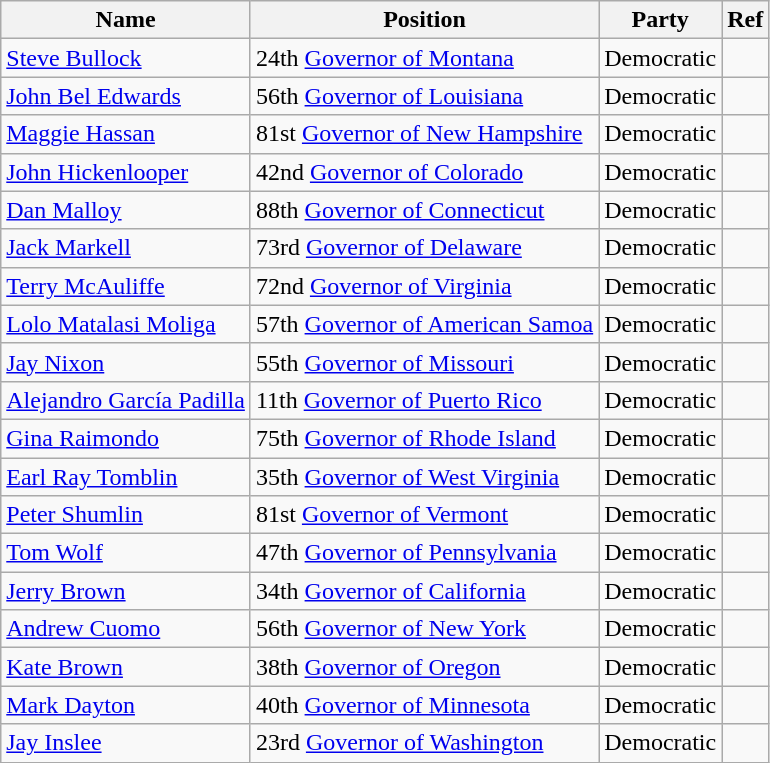<table class="wikitable">
<tr>
<th>Name</th>
<th>Position</th>
<th>Party</th>
<th>Ref</th>
</tr>
<tr>
<td><a href='#'>Steve Bullock</a></td>
<td>24th <a href='#'>Governor of Montana</a></td>
<td>Democratic</td>
<td></td>
</tr>
<tr>
<td><a href='#'>John Bel Edwards</a></td>
<td>56th <a href='#'>Governor of Louisiana</a></td>
<td>Democratic</td>
<td></td>
</tr>
<tr>
<td><a href='#'>Maggie Hassan</a></td>
<td>81st <a href='#'>Governor of New Hampshire</a></td>
<td>Democratic</td>
<td></td>
</tr>
<tr>
<td><a href='#'>John Hickenlooper</a></td>
<td>42nd <a href='#'>Governor of Colorado</a></td>
<td>Democratic</td>
<td></td>
</tr>
<tr>
<td><a href='#'>Dan Malloy</a></td>
<td>88th <a href='#'>Governor of Connecticut</a></td>
<td>Democratic</td>
<td></td>
</tr>
<tr>
<td><a href='#'>Jack Markell</a></td>
<td>73rd <a href='#'>Governor of Delaware</a></td>
<td>Democratic</td>
<td></td>
</tr>
<tr>
<td><a href='#'>Terry McAuliffe</a></td>
<td>72nd <a href='#'>Governor of Virginia</a></td>
<td>Democratic</td>
<td></td>
</tr>
<tr>
<td><a href='#'>Lolo Matalasi Moliga</a></td>
<td>57th <a href='#'>Governor of American Samoa</a></td>
<td>Democratic</td>
<td></td>
</tr>
<tr>
<td><a href='#'>Jay Nixon</a></td>
<td>55th <a href='#'>Governor of Missouri</a></td>
<td>Democratic</td>
<td></td>
</tr>
<tr>
<td><a href='#'>Alejandro García Padilla</a></td>
<td>11th <a href='#'>Governor of Puerto Rico</a></td>
<td>Democratic</td>
<td></td>
</tr>
<tr>
<td><a href='#'>Gina Raimondo</a></td>
<td>75th <a href='#'>Governor of Rhode Island</a></td>
<td>Democratic</td>
<td></td>
</tr>
<tr>
<td><a href='#'>Earl Ray Tomblin</a></td>
<td>35th <a href='#'>Governor of West Virginia</a></td>
<td>Democratic</td>
<td></td>
</tr>
<tr>
<td><a href='#'>Peter Shumlin</a></td>
<td>81st <a href='#'>Governor of Vermont</a></td>
<td>Democratic</td>
<td></td>
</tr>
<tr>
<td><a href='#'>Tom Wolf</a></td>
<td>47th <a href='#'>Governor of Pennsylvania</a></td>
<td>Democratic</td>
<td></td>
</tr>
<tr>
<td><a href='#'>Jerry Brown</a></td>
<td>34th <a href='#'>Governor of California</a></td>
<td>Democratic</td>
<td></td>
</tr>
<tr>
<td><a href='#'>Andrew Cuomo</a></td>
<td>56th <a href='#'>Governor of New York</a></td>
<td>Democratic</td>
<td></td>
</tr>
<tr>
<td><a href='#'>Kate Brown</a></td>
<td>38th <a href='#'>Governor of Oregon</a></td>
<td>Democratic</td>
<td></td>
</tr>
<tr>
<td><a href='#'>Mark Dayton</a></td>
<td>40th <a href='#'>Governor of Minnesota</a></td>
<td>Democratic</td>
<td></td>
</tr>
<tr>
<td><a href='#'>Jay Inslee</a></td>
<td>23rd <a href='#'>Governor of Washington</a></td>
<td>Democratic</td>
<td></td>
</tr>
</table>
